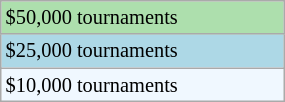<table class="wikitable" style="font-size:85%;" width=15%>
<tr style="background:#addfad;">
<td>$50,000 tournaments</td>
</tr>
<tr style="background:lightblue;">
<td>$25,000 tournaments</td>
</tr>
<tr style="background:#f0f8ff;">
<td>$10,000 tournaments</td>
</tr>
</table>
